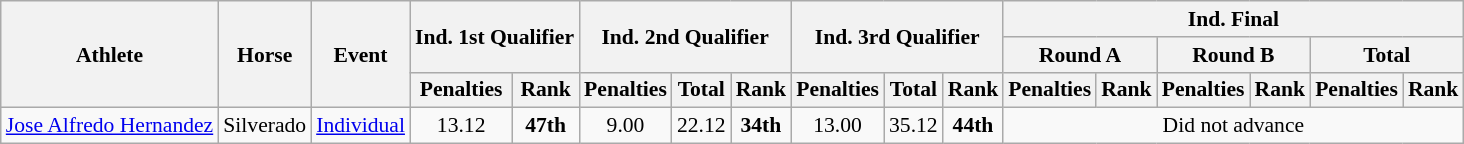<table class="wikitable" border="1" style="font-size:90%">
<tr>
<th rowspan=3>Athlete</th>
<th rowspan=3>Horse</th>
<th rowspan=3>Event</th>
<th colspan=2 rowspan=2>Ind. 1st Qualifier</th>
<th colspan=3 rowspan=2>Ind. 2nd Qualifier</th>
<th colspan=3 rowspan=2>Ind. 3rd Qualifier</th>
<th colspan=6>Ind. Final</th>
</tr>
<tr>
<th colspan=2>Round A</th>
<th colspan=2>Round B</th>
<th colspan=2>Total</th>
</tr>
<tr>
<th>Penalties</th>
<th>Rank</th>
<th>Penalties</th>
<th>Total</th>
<th>Rank</th>
<th>Penalties</th>
<th>Total</th>
<th>Rank</th>
<th>Penalties</th>
<th>Rank</th>
<th>Penalties</th>
<th>Rank</th>
<th>Penalties</th>
<th>Rank</th>
</tr>
<tr>
<td><a href='#'>Jose Alfredo Hernandez</a></td>
<td>Silverado</td>
<td><a href='#'>Individual</a></td>
<td align=center>13.12</td>
<td align=center><strong>47th</strong></td>
<td align=center>9.00</td>
<td align=center>22.12</td>
<td align=center><strong>34th</strong></td>
<td align=center>13.00</td>
<td align=center>35.12</td>
<td align=center><strong>44th</strong></td>
<td align=center colspan="10">Did not advance</td>
</tr>
</table>
